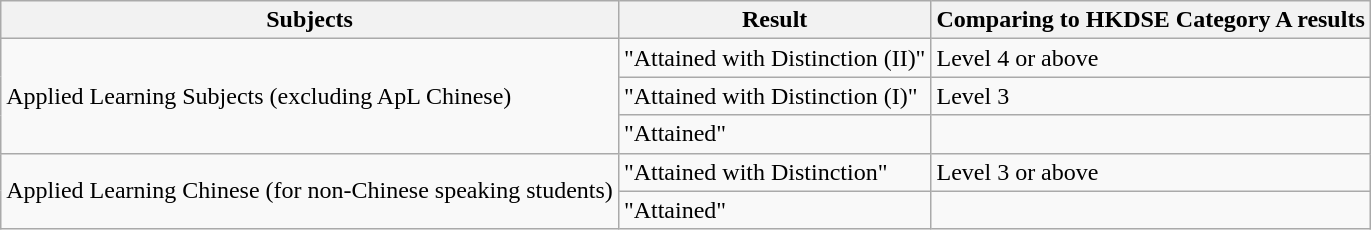<table class="wikitable">
<tr>
<th>Subjects</th>
<th>Result</th>
<th>Comparing to HKDSE Category A results</th>
</tr>
<tr>
<td rowspan="3">Applied Learning Subjects (excluding ApL Chinese)</td>
<td>"Attained with Distinction (II)"</td>
<td>Level 4 or above</td>
</tr>
<tr>
<td>"Attained with Distinction (I)"</td>
<td>Level 3</td>
</tr>
<tr>
<td>"Attained"</td>
<td></td>
</tr>
<tr>
<td rowspan="2">Applied Learning Chinese (for non-Chinese speaking students)</td>
<td>"Attained with Distinction"</td>
<td>Level 3 or above</td>
</tr>
<tr>
<td>"Attained"</td>
<td></td>
</tr>
</table>
